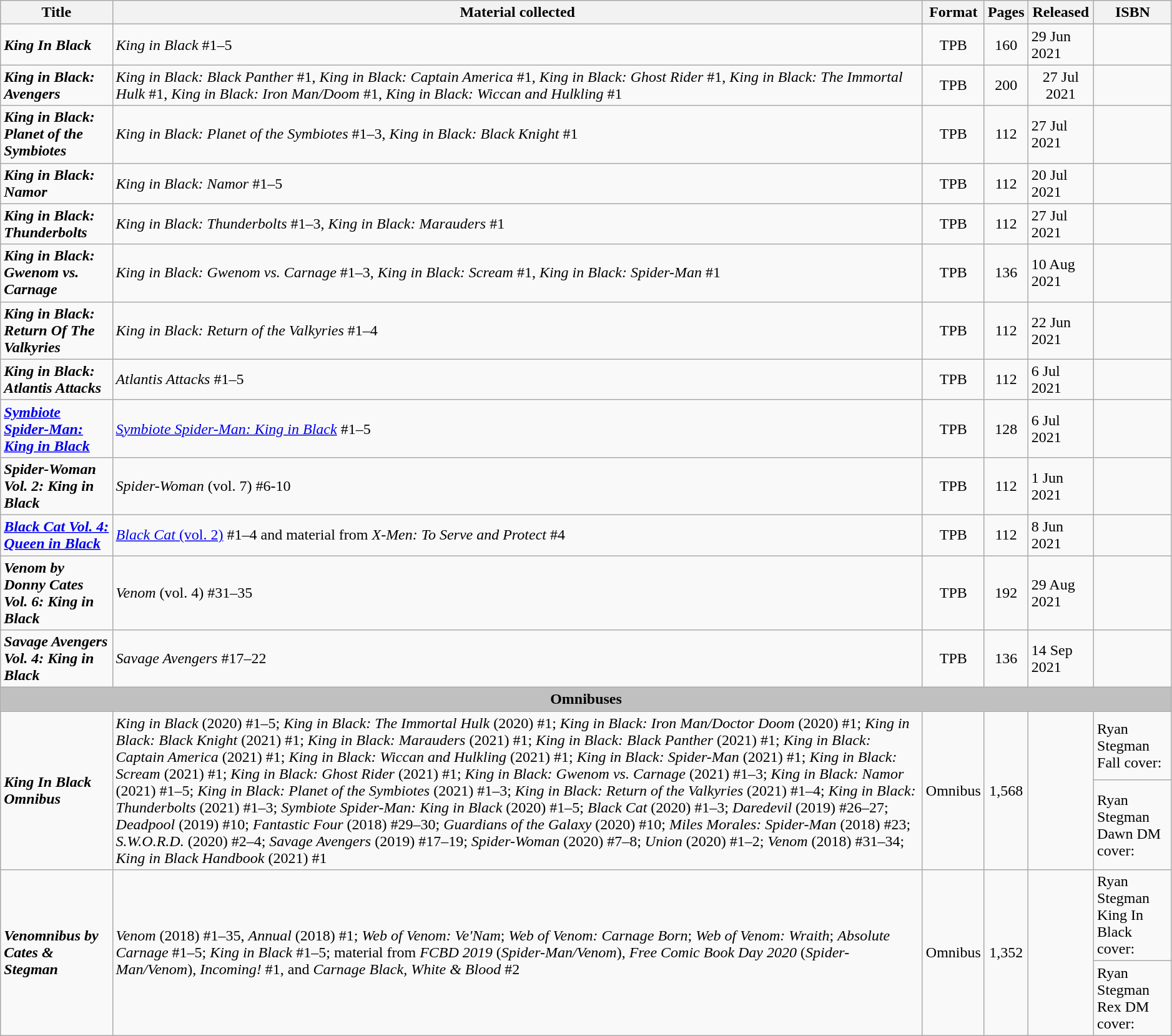<table class="wikitable sortable" width=99%>
<tr>
<th>Title</th>
<th class="unsortable">Material collected</th>
<th class="unsortable">Format</th>
<th>Pages</th>
<th>Released</th>
<th class="unsortable">ISBN</th>
</tr>
<tr>
<td><strong><em>King In Black</em></strong></td>
<td><em>King in Black</em> #1–5</td>
<td style="text-align: center;">TPB</td>
<td style="text-align: center;">160</td>
<td>29 Jun 2021</td>
<td></td>
</tr>
<tr>
<td><strong><em>King in Black: Avengers</em></strong></td>
<td><em>King in Black: Black Panther</em> #1, <em>King in Black: Captain America</em> #1, <em>King in Black: Ghost Rider</em> #1, <em>King in Black: The Immortal Hulk</em> #1, <em>King in Black: Iron Man/Doom</em> #1, <em>King in Black: Wiccan and Hulkling</em> #1</td>
<td style="text-align: center;">TPB</td>
<td style="text-align: center;">200</td>
<td style="text-align: center;">27 Jul 2021</td>
<td></td>
</tr>
<tr>
<td><strong><em>King in Black: Planet of the Symbiotes</em></strong></td>
<td><em>King in Black: Planet of the Symbiotes</em> #1–3, <em>King in Black: Black Knight</em> #1</td>
<td style="text-align: center;">TPB</td>
<td style="text-align: center;">112</td>
<td>27 Jul 2021</td>
<td></td>
</tr>
<tr>
<td><strong><em>King in Black: Namor</em></strong></td>
<td><em>King in Black: Namor</em> #1–5</td>
<td style="text-align: center;">TPB</td>
<td style="text-align: center;">112</td>
<td>20 Jul 2021</td>
<td></td>
</tr>
<tr>
<td><strong><em>King in Black: Thunderbolts</em></strong></td>
<td><em>King in Black: Thunderbolts</em> #1–3, <em>King in Black: Marauders</em> #1</td>
<td style="text-align: center;">TPB</td>
<td style="text-align: center;">112</td>
<td>27 Jul 2021</td>
<td></td>
</tr>
<tr>
<td><strong><em>King in Black: Gwenom vs. Carnage</em></strong></td>
<td><em>King in Black: Gwenom vs. Carnage</em> #1–3, <em>King in Black: Scream</em> #1, <em>King in Black: Spider-Man</em> #1</td>
<td style="text-align: center;">TPB</td>
<td style="text-align: center;">136</td>
<td>10 Aug 2021</td>
<td></td>
</tr>
<tr>
<td><strong><em>King in Black: Return Of The Valkyries</em></strong></td>
<td><em>King in Black: Return of the Valkyries</em> #1–4</td>
<td style="text-align: center;">TPB</td>
<td style="text-align: center;">112</td>
<td>22 Jun 2021</td>
<td></td>
</tr>
<tr>
<td><strong><em>King in Black: Atlantis Attacks</em></strong></td>
<td><em>Atlantis Attacks</em> #1–5</td>
<td style="text-align: center;">TPB</td>
<td style="text-align: center;">112</td>
<td>6 Jul 2021</td>
<td></td>
</tr>
<tr>
<td><strong><em><a href='#'>Symbiote Spider-Man: King in Black</a></em></strong></td>
<td><em><a href='#'>Symbiote Spider-Man: King in Black</a></em> #1–5</td>
<td style="text-align: center;">TPB</td>
<td style="text-align: center;">128</td>
<td>6 Jul 2021</td>
<td></td>
</tr>
<tr>
<td><strong><em>Spider-Woman<em> Vol. 2: </em>King in Black</em></strong></td>
<td><em>Spider-Woman</em> (vol. 7) #6-10</td>
<td style="text-align: center;">TPB</td>
<td style="text-align: center;">112</td>
<td>1 Jun 2021</td>
<td></td>
</tr>
<tr>
<td><a href='#'><strong><em>Black Cat<em> Vol. 4: </em>Queen in Black</em></strong></a></td>
<td><a href='#'><em>Black Cat</em> (vol. 2)</a> #1–4 and material from <em>X-Men: To Serve and Protect</em> #4</td>
<td style="text-align: center;">TPB</td>
<td style="text-align: center;">112</td>
<td>8 Jun 2021</td>
<td></td>
</tr>
<tr>
<td><strong><em>Venom<em> by Donny Cates Vol. 6: </em>King in Black</em></strong></td>
<td><em>Venom</em> (vol. 4) #31–35</td>
<td style="text-align: center;">TPB</td>
<td style="text-align: center;">192</td>
<td>29 Aug 2021</td>
<td></td>
</tr>
<tr>
<td><strong><em>Savage Avengers<em> Vol. 4: </em>King in Black</em></strong></td>
<td><em>Savage Avengers</em> #17–22</td>
<td style="text-align: center;">TPB</td>
<td style="text-align: center;">136</td>
<td>14 Sep 2021</td>
<td></td>
</tr>
<tr>
<th colspan=6 style="background-color: silver;">Omnibuses</th>
</tr>
<tr>
<td rowspan="2"><strong><em>King In Black Omnibus</em></strong></td>
<td rowspan="2"><em>King in Black</em> (2020) #1–5; <em>King in Black: The Immortal Hulk</em> (2020) #1; <em>King in Black: Iron Man/Doctor Doom</em> (2020) #1; <em>King in Black: Black Knight</em> (2021) #1; <em>King in Black: Marauders</em> (2021) #1; <em>King in Black: Black Panther</em> (2021) #1; <em>King in Black: Captain America</em> (2021) #1; <em>King in Black: Wiccan and Hulkling</em> (2021) #1; <em>King in Black: Spider-Man</em> (2021) #1; <em>King in Black: Scream</em> (2021) #1; <em>King in Black: Ghost Rider</em> (2021) #1; <em>King in Black: Gwenom vs. Carnage</em> (2021) #1–3; <em>King in Black: Namor</em> (2021) #1–5; <em>King in Black: Planet of the Symbiotes</em> (2021) #1–3; <em>King in Black: Return of the Valkyries</em> (2021) #1–4; <em>King in Black: Thunderbolts</em> (2021) #1–3; <em>Symbiote Spider-Man: King in Black</em> (2020) #1–5; <em>Black Cat</em> (2020) #1–3; <em>Daredevil</em> (2019) #26–27; <em>Deadpool</em> (2019) #10; <em>Fantastic Four</em> (2018) #29–30; <em>Guardians of the Galaxy</em> (2020) #10; <em>Miles Morales: Spider-Man</em> (2018) #23; <em>S.W.O.R.D.</em> (2020) #2–4; <em>Savage Avengers</em> (2019) #17–19; <em>Spider-Woman</em> (2020) #7–8; <em>Union</em> (2020) #1–2; <em>Venom</em> (2018) #31–34; <em>King in Black Handbook</em> (2021) #1</td>
<td style="text-align: center;" rowspan=2>Omnibus</td>
<td style="text-align: center;" rowspan=2>1,568</td>
<td rowspan="2"></td>
<td>Ryan Stegman Fall cover: </td>
</tr>
<tr>
<td>Ryan Stegman Dawn DM cover: </td>
</tr>
<tr>
<td rowspan="2"><strong><em>Venomnibus by Cates & Stegman</em></strong></td>
<td rowspan="2"><em>Venom</em> (2018) #1–35, <em>Annual</em> (2018) #1; <em>Web of Venom: Ve'Nam</em>; <em>Web of Venom: Carnage Born</em>; <em>Web of Venom: Wraith</em>; <em>Absolute Carnage</em> #1–5; <em>King in Black</em> #1–5; material from <em>FCBD 2019</em> (<em>Spider-Man/Venom</em>), <em>Free Comic Book Day 2020</em> (<em>Spider-Man/Venom</em>), <em>Incoming!</em> #1, and <em>Carnage Black, White & Blood</em> #2</td>
<td style="text-align: center;" rowspan=2>Omnibus</td>
<td style="text-align: center;" rowspan=2>1,352</td>
<td rowspan="2"></td>
<td>Ryan Stegman King In Black cover: </td>
</tr>
<tr>
<td>Ryan Stegman Rex DM cover: </td>
</tr>
</table>
